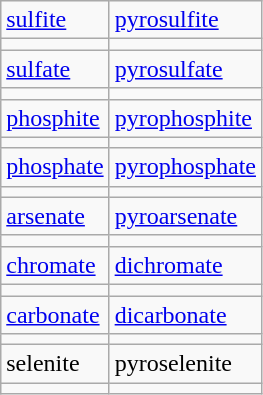<table class=wikitable>
<tr>
<td><a href='#'>sulfite</a></td>
<td><a href='#'>pyrosulfite</a></td>
</tr>
<tr>
<td></td>
<td></td>
</tr>
<tr>
<td><a href='#'>sulfate</a></td>
<td><a href='#'>pyrosulfate</a></td>
</tr>
<tr>
<td></td>
<td></td>
</tr>
<tr>
<td><a href='#'>phosphite</a></td>
<td><a href='#'>pyrophosphite</a></td>
</tr>
<tr>
<td></td>
<td></td>
</tr>
<tr>
<td><a href='#'>phosphate</a></td>
<td><a href='#'>pyrophosphate</a></td>
</tr>
<tr>
<td></td>
<td></td>
</tr>
<tr>
<td><a href='#'>arsenate</a></td>
<td><a href='#'>pyroarsenate</a></td>
</tr>
<tr>
<td></td>
<td></td>
</tr>
<tr>
<td><a href='#'>chromate</a></td>
<td><a href='#'>dichromate</a></td>
</tr>
<tr>
<td></td>
<td></td>
</tr>
<tr>
<td><a href='#'>carbonate</a></td>
<td><a href='#'>dicarbonate</a></td>
</tr>
<tr>
<td></td>
<td></td>
</tr>
<tr>
<td>selenite</td>
<td>pyroselenite</td>
</tr>
<tr>
<td></td>
<td></td>
</tr>
</table>
